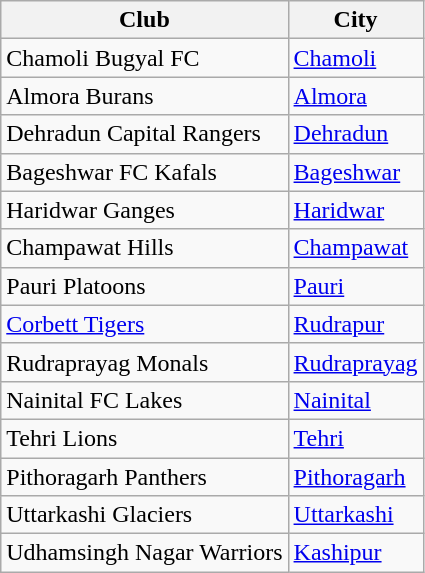<table class="wikitable">
<tr>
<th>Club</th>
<th>City</th>
</tr>
<tr>
<td>Chamoli Bugyal FC</td>
<td><a href='#'>Chamoli</a></td>
</tr>
<tr>
<td>Almora Burans</td>
<td><a href='#'>Almora</a></td>
</tr>
<tr>
<td>Dehradun Capital Rangers</td>
<td><a href='#'>Dehradun</a></td>
</tr>
<tr>
<td>Bageshwar FC Kafals</td>
<td><a href='#'>Bageshwar</a></td>
</tr>
<tr>
<td>Haridwar Ganges</td>
<td><a href='#'>Haridwar</a></td>
</tr>
<tr>
<td>Champawat Hills</td>
<td><a href='#'>Champawat</a></td>
</tr>
<tr>
<td>Pauri Platoons</td>
<td><a href='#'>Pauri</a></td>
</tr>
<tr>
<td><a href='#'>Corbett Tigers</a></td>
<td><a href='#'>Rudrapur</a></td>
</tr>
<tr>
<td>Rudraprayag Monals</td>
<td><a href='#'>Rudraprayag</a></td>
</tr>
<tr>
<td>Nainital FC Lakes</td>
<td><a href='#'>Nainital</a></td>
</tr>
<tr>
<td>Tehri Lions</td>
<td><a href='#'>Tehri</a></td>
</tr>
<tr>
<td>Pithoragarh Panthers</td>
<td><a href='#'>Pithoragarh</a></td>
</tr>
<tr>
<td>Uttarkashi Glaciers</td>
<td><a href='#'>Uttarkashi</a></td>
</tr>
<tr>
<td>Udhamsingh Nagar Warriors</td>
<td><a href='#'>Kashipur</a></td>
</tr>
</table>
